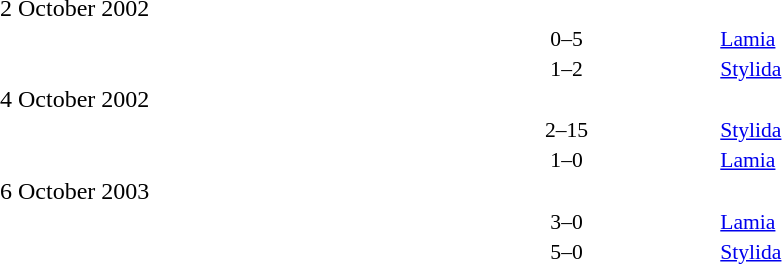<table style="width:100%;" cellspacing="1">
<tr>
<th width=25%></th>
<th width=10%></th>
<th></th>
</tr>
<tr>
<td>2 October 2002</td>
</tr>
<tr style=font-size:90%>
<td align=right></td>
<td align=center>0–5</td>
<td></td>
<td><a href='#'>Lamia</a></td>
</tr>
<tr style=font-size:90%>
<td align=right></td>
<td align=center>1–2</td>
<td></td>
<td><a href='#'>Stylida</a></td>
</tr>
<tr>
<td>4 October 2002</td>
</tr>
<tr style=font-size:90%>
<td align=right></td>
<td align=center>2–15</td>
<td></td>
<td><a href='#'>Stylida</a></td>
</tr>
<tr style=font-size:90%>
<td align=right></td>
<td align=center>1–0</td>
<td></td>
<td><a href='#'>Lamia</a></td>
</tr>
<tr>
<td>6 October 2003</td>
</tr>
<tr style=font-size:90%>
<td align=right></td>
<td align=center>3–0</td>
<td></td>
<td><a href='#'>Lamia</a></td>
</tr>
<tr style=font-size:90%>
<td align=right></td>
<td align=center>5–0</td>
<td></td>
<td><a href='#'>Stylida</a></td>
</tr>
</table>
